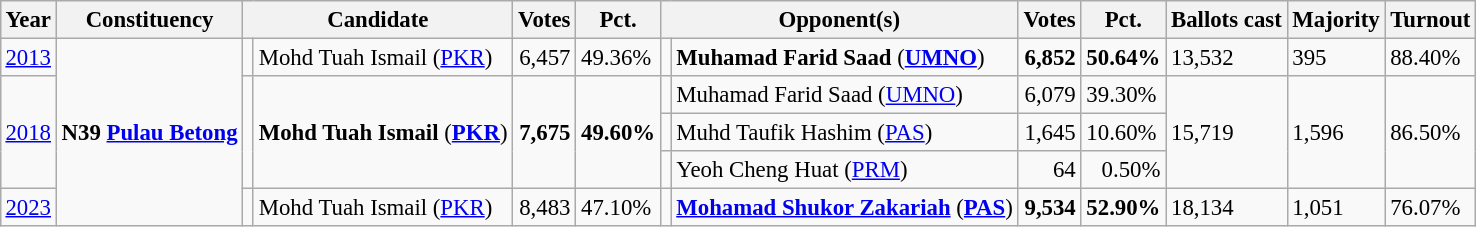<table class="wikitable" style="margin:0.5em ; font-size:95%">
<tr>
<th>Year</th>
<th>Constituency</th>
<th colspan="2">Candidate</th>
<th>Votes</th>
<th>Pct.</th>
<th colspan="2">Opponent(s)</th>
<th>Votes</th>
<th>Pct.</th>
<th>Ballots cast</th>
<th>Majority</th>
<th>Turnout</th>
</tr>
<tr>
<td><a href='#'>2013</a></td>
<td rowspan="5"><strong>N39 <a href='#'>Pulau Betong</a></strong></td>
<td></td>
<td>Mohd Tuah Ismail (<a href='#'>PKR</a>)</td>
<td align=right>6,457</td>
<td>49.36%</td>
<td></td>
<td><strong>Muhamad Farid Saad</strong> (<a href='#'><strong>UMNO</strong></a>)</td>
<td align=right><strong>6,852</strong></td>
<td><strong>50.64%</strong></td>
<td>13,532</td>
<td>395</td>
<td>88.40%</td>
</tr>
<tr>
<td rowspan="3"><a href='#'>2018</a></td>
<td rowspan="3" ></td>
<td rowspan="3"><strong>Mohd Tuah Ismail</strong> (<a href='#'><strong>PKR</strong></a>)</td>
<td rowspan="3"  align=right><strong>7,675</strong></td>
<td rowspan="3"><strong>49.60%</strong></td>
<td></td>
<td>Muhamad Farid Saad (<a href='#'>UMNO</a>)</td>
<td align=right>6,079</td>
<td>39.30%</td>
<td rowspan="3">15,719</td>
<td rowspan="3">1,596</td>
<td rowspan="3">86.50%</td>
</tr>
<tr>
<td></td>
<td>Muhd Taufik Hashim (<a href='#'>PAS</a>)</td>
<td align=right>1,645</td>
<td>10.60%</td>
</tr>
<tr>
<td bgcolor=></td>
<td>Yeoh Cheng Huat (<a href='#'>PRM</a>)</td>
<td align=right>64</td>
<td align=right>0.50%</td>
</tr>
<tr>
<td><a href='#'>2023</a></td>
<td></td>
<td>Mohd Tuah Ismail (<a href='#'>PKR</a>)</td>
<td align=right>8,483</td>
<td>47.10%</td>
<td bgcolor=></td>
<td><strong><a href='#'>Mohamad Shukor Zakariah</a></strong> (<a href='#'><strong>PAS</strong></a>)</td>
<td align=right><strong>9,534</strong></td>
<td><strong>52.90%</strong></td>
<td>18,134</td>
<td>1,051</td>
<td>76.07%</td>
</tr>
</table>
